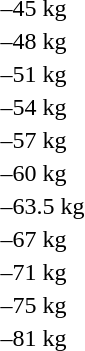<table>
<tr>
<td>–45 kg</td>
<td></td>
<td></td>
<td></td>
</tr>
<tr>
<td>–48 kg</td>
<td></td>
<td></td>
<td></td>
</tr>
<tr>
<td rowspan=2>–51 kg</td>
<td rowspan=2 nowrap></td>
<td rowspan=2></td>
<td nowrap></td>
</tr>
<tr>
<td></td>
</tr>
<tr>
<td rowspan=2>–54 kg</td>
<td rowspan=2></td>
<td rowspan=2></td>
<td></td>
</tr>
<tr>
<td></td>
</tr>
<tr>
<td rowspan=2>–57 kg</td>
<td rowspan=2></td>
<td rowspan=2 nowrap></td>
<td></td>
</tr>
<tr>
<td></td>
</tr>
<tr>
<td rowspan=2>–60 kg</td>
<td rowspan=2></td>
<td rowspan=2></td>
<td></td>
</tr>
<tr>
<td></td>
</tr>
<tr>
<td rowspan=2>–63.5 kg</td>
<td rowspan=2></td>
<td rowspan=2></td>
<td></td>
</tr>
<tr>
<td></td>
</tr>
<tr>
<td rowspan=2>–67 kg</td>
<td rowspan=2></td>
<td rowspan=2></td>
<td></td>
</tr>
<tr>
<td></td>
</tr>
<tr>
<td rowspan=2>–71 kg</td>
<td rowspan=2></td>
<td rowspan=2></td>
<td></td>
</tr>
<tr>
<td></td>
</tr>
<tr>
<td>–75 kg</td>
<td></td>
<td></td>
<td></td>
</tr>
<tr>
<td>–81 kg</td>
<td></td>
<td></td>
<td></td>
</tr>
</table>
